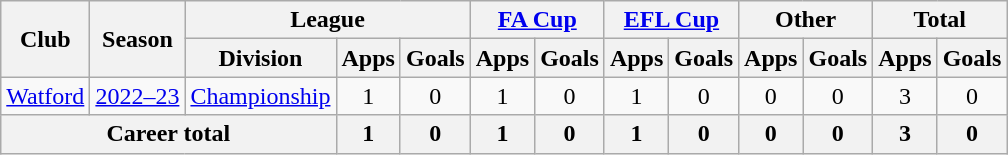<table class=wikitable style=text-align:center>
<tr>
<th rowspan=2>Club</th>
<th rowspan=2>Season</th>
<th colspan=3>League</th>
<th colspan=2><a href='#'>FA Cup</a></th>
<th colspan=2><a href='#'>EFL Cup</a></th>
<th colspan=2>Other</th>
<th colspan=2>Total</th>
</tr>
<tr>
<th>Division</th>
<th>Apps</th>
<th>Goals</th>
<th>Apps</th>
<th>Goals</th>
<th>Apps</th>
<th>Goals</th>
<th>Apps</th>
<th>Goals</th>
<th>Apps</th>
<th>Goals</th>
</tr>
<tr>
<td><a href='#'>Watford</a></td>
<td><a href='#'>2022–23</a></td>
<td><a href='#'>Championship</a></td>
<td>1</td>
<td>0</td>
<td>1</td>
<td>0</td>
<td>1</td>
<td>0</td>
<td>0</td>
<td>0</td>
<td>3</td>
<td>0</td>
</tr>
<tr>
<th colspan=3>Career total</th>
<th>1</th>
<th>0</th>
<th>1</th>
<th>0</th>
<th>1</th>
<th>0</th>
<th>0</th>
<th>0</th>
<th>3</th>
<th>0</th>
</tr>
</table>
